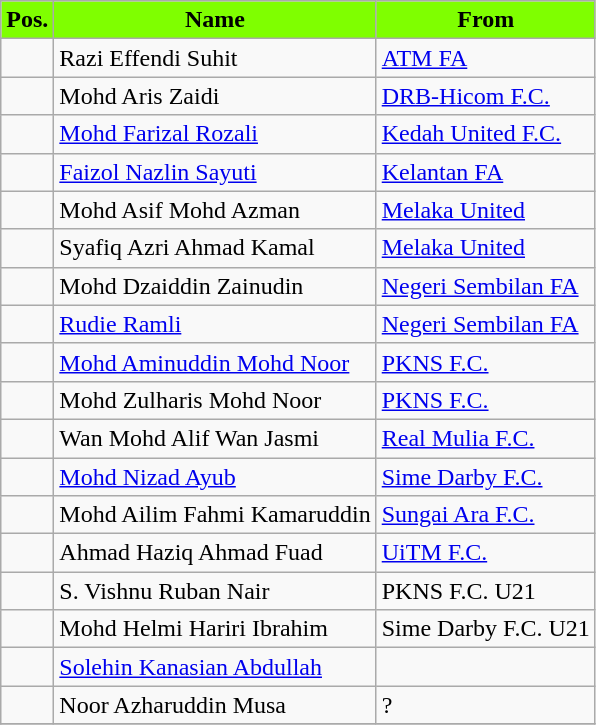<table class="wikitable sortable">
<tr>
<th style="background:#7FFF00; color:black;">Pos.</th>
<th style="background:#7FFF00; color:black;">Name</th>
<th style="background:#7FFF00; color:black;">From</th>
</tr>
<tr>
<td></td>
<td> Razi Effendi Suhit</td>
<td> <a href='#'>ATM FA</a></td>
</tr>
<tr>
<td></td>
<td> Mohd Aris Zaidi</td>
<td> <a href='#'>DRB-Hicom F.C.</a></td>
</tr>
<tr>
<td></td>
<td> <a href='#'>Mohd Farizal Rozali</a></td>
<td> <a href='#'>Kedah United F.C.</a></td>
</tr>
<tr>
<td></td>
<td> <a href='#'>Faizol Nazlin Sayuti</a></td>
<td> <a href='#'>Kelantan FA</a></td>
</tr>
<tr>
<td></td>
<td> Mohd Asif Mohd Azman</td>
<td> <a href='#'>Melaka United</a></td>
</tr>
<tr>
<td></td>
<td> Syafiq Azri Ahmad Kamal</td>
<td> <a href='#'>Melaka United</a></td>
</tr>
<tr>
<td></td>
<td> Mohd Dzaiddin Zainudin</td>
<td> <a href='#'>Negeri Sembilan FA</a></td>
</tr>
<tr>
<td></td>
<td> <a href='#'>Rudie Ramli</a></td>
<td> <a href='#'>Negeri Sembilan FA</a></td>
</tr>
<tr>
<td></td>
<td> <a href='#'>Mohd Aminuddin Mohd Noor</a></td>
<td> <a href='#'>PKNS F.C.</a></td>
</tr>
<tr>
<td></td>
<td> Mohd Zulharis Mohd Noor</td>
<td> <a href='#'>PKNS F.C.</a></td>
</tr>
<tr>
<td></td>
<td> Wan Mohd Alif Wan Jasmi</td>
<td> <a href='#'>Real Mulia F.C.</a></td>
</tr>
<tr>
<td></td>
<td> <a href='#'>Mohd Nizad Ayub</a></td>
<td> <a href='#'>Sime Darby F.C.</a></td>
</tr>
<tr>
<td></td>
<td> Mohd Ailim Fahmi Kamaruddin</td>
<td> <a href='#'>Sungai Ara F.C.</a></td>
</tr>
<tr>
<td></td>
<td> Ahmad Haziq Ahmad Fuad</td>
<td> <a href='#'>UiTM F.C.</a></td>
</tr>
<tr>
<td></td>
<td> S. Vishnu Ruban Nair</td>
<td> PKNS F.C. U21</td>
</tr>
<tr>
<td></td>
<td> Mohd Helmi Hariri Ibrahim</td>
<td> Sime Darby F.C. U21</td>
</tr>
<tr>
<td></td>
<td> <a href='#'>Solehin Kanasian Abdullah</a></td>
<td></td>
</tr>
<tr>
<td></td>
<td> Noor Azharuddin Musa</td>
<td>?</td>
</tr>
<tr>
</tr>
</table>
